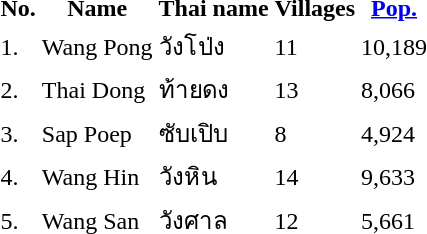<table>
<tr>
<th>No.</th>
<th>Name</th>
<th>Thai name</th>
<th>Villages</th>
<th><a href='#'>Pop.</a></th>
</tr>
<tr>
<td>1.</td>
<td>Wang Pong</td>
<td>วังโป่ง</td>
<td>11</td>
<td>10,189</td>
<td></td>
</tr>
<tr>
<td>2.</td>
<td>Thai Dong</td>
<td>ท้ายดง</td>
<td>13</td>
<td>8,066</td>
<td></td>
</tr>
<tr>
<td>3.</td>
<td>Sap Poep</td>
<td>ซับเปิบ</td>
<td>8</td>
<td>4,924</td>
<td></td>
</tr>
<tr>
<td>4.</td>
<td>Wang Hin</td>
<td>วังหิน</td>
<td>14</td>
<td>9,633</td>
<td></td>
</tr>
<tr>
<td>5.</td>
<td>Wang San</td>
<td>วังศาล</td>
<td>12</td>
<td>5,661</td>
<td></td>
</tr>
</table>
